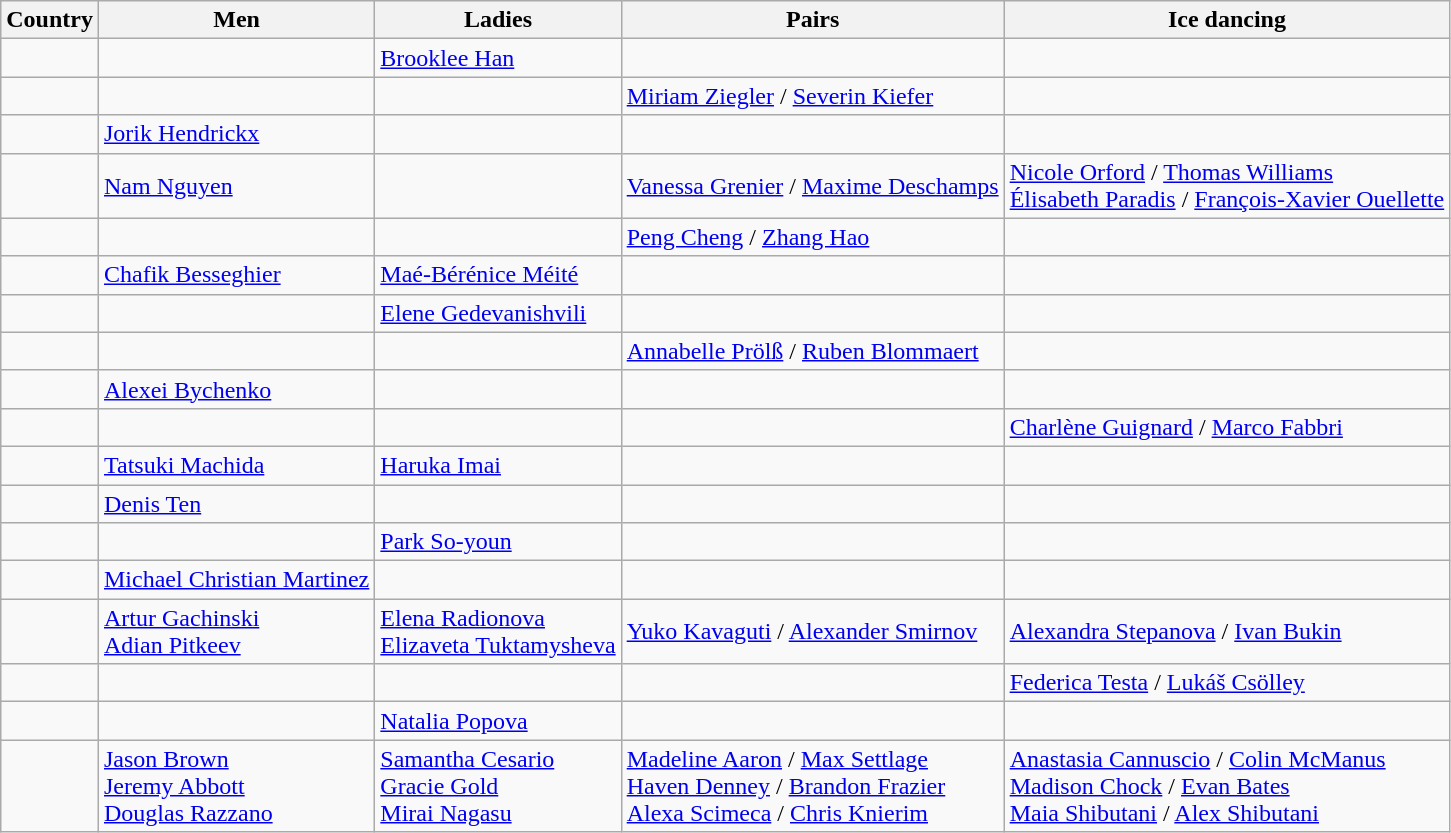<table class="wikitable">
<tr>
<th>Country</th>
<th>Men</th>
<th>Ladies</th>
<th>Pairs</th>
<th>Ice dancing</th>
</tr>
<tr>
<td></td>
<td></td>
<td><a href='#'>Brooklee Han</a></td>
<td></td>
<td></td>
</tr>
<tr>
<td></td>
<td></td>
<td></td>
<td><a href='#'>Miriam Ziegler</a> / <a href='#'>Severin Kiefer</a></td>
<td></td>
</tr>
<tr>
<td></td>
<td><a href='#'>Jorik Hendrickx</a></td>
<td></td>
<td></td>
<td></td>
</tr>
<tr>
<td></td>
<td><a href='#'>Nam Nguyen</a></td>
<td></td>
<td><a href='#'>Vanessa Grenier</a> / <a href='#'>Maxime Deschamps</a></td>
<td><a href='#'>Nicole Orford</a> / <a href='#'>Thomas Williams</a> <br> <a href='#'>Élisabeth Paradis</a> / <a href='#'>François-Xavier Ouellette</a></td>
</tr>
<tr>
<td></td>
<td></td>
<td></td>
<td><a href='#'>Peng Cheng</a> / <a href='#'>Zhang Hao</a></td>
<td></td>
</tr>
<tr>
<td></td>
<td><a href='#'>Chafik Besseghier</a></td>
<td><a href='#'>Maé-Bérénice Méité</a></td>
<td></td>
<td></td>
</tr>
<tr>
<td></td>
<td></td>
<td><a href='#'>Elene Gedevanishvili</a></td>
<td></td>
<td></td>
</tr>
<tr>
<td></td>
<td></td>
<td></td>
<td><a href='#'>Annabelle Prölß</a> / <a href='#'>Ruben Blommaert</a></td>
<td></td>
</tr>
<tr>
<td></td>
<td><a href='#'>Alexei Bychenko</a></td>
<td></td>
<td></td>
<td></td>
</tr>
<tr>
<td></td>
<td></td>
<td></td>
<td></td>
<td><a href='#'>Charlène Guignard</a> / <a href='#'>Marco Fabbri</a></td>
</tr>
<tr>
<td></td>
<td><a href='#'>Tatsuki Machida</a></td>
<td><a href='#'>Haruka Imai</a></td>
<td></td>
<td></td>
</tr>
<tr>
<td></td>
<td><a href='#'>Denis Ten</a></td>
<td></td>
<td></td>
<td></td>
</tr>
<tr>
<td></td>
<td></td>
<td><a href='#'>Park So-youn</a></td>
<td></td>
<td></td>
</tr>
<tr>
<td></td>
<td><a href='#'>Michael Christian Martinez</a></td>
<td></td>
<td></td>
<td></td>
</tr>
<tr>
<td></td>
<td><a href='#'>Artur Gachinski</a> <br> <a href='#'>Adian Pitkeev</a></td>
<td><a href='#'>Elena Radionova</a> <br> <a href='#'>Elizaveta Tuktamysheva</a></td>
<td><a href='#'>Yuko Kavaguti</a> / <a href='#'>Alexander Smirnov</a></td>
<td><a href='#'>Alexandra Stepanova</a> / <a href='#'>Ivan Bukin</a></td>
</tr>
<tr>
<td></td>
<td></td>
<td></td>
<td></td>
<td><a href='#'>Federica Testa</a> / <a href='#'>Lukáš Csölley</a></td>
</tr>
<tr>
<td></td>
<td></td>
<td><a href='#'>Natalia Popova</a></td>
<td></td>
<td></td>
</tr>
<tr>
<td></td>
<td><a href='#'>Jason Brown</a> <br> <a href='#'>Jeremy Abbott</a> <br> <a href='#'>Douglas Razzano</a></td>
<td><a href='#'>Samantha Cesario</a> <br> <a href='#'>Gracie Gold</a> <br> <a href='#'>Mirai Nagasu</a></td>
<td><a href='#'>Madeline Aaron</a> / <a href='#'>Max Settlage</a> <br> <a href='#'>Haven Denney</a> / <a href='#'>Brandon Frazier</a> <br> <a href='#'>Alexa Scimeca</a> / <a href='#'>Chris Knierim</a></td>
<td><a href='#'>Anastasia Cannuscio</a> / <a href='#'>Colin McManus</a> <br> <a href='#'>Madison Chock</a> / <a href='#'>Evan Bates</a> <br> <a href='#'>Maia Shibutani</a> / <a href='#'>Alex Shibutani</a></td>
</tr>
</table>
